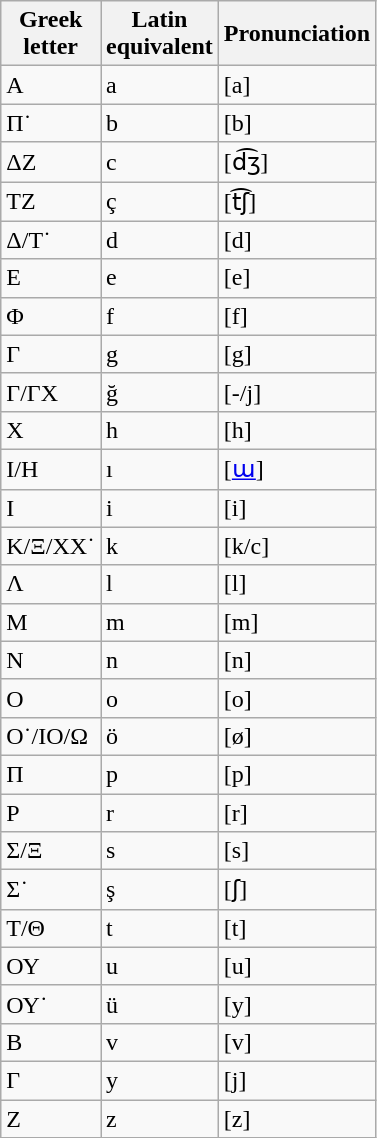<table class="wikitable">
<tr>
<th>Greek<br>letter</th>
<th>Latin<br>equivalent</th>
<th>Pronunciation</th>
</tr>
<tr>
<td>Α</td>
<td>a</td>
<td>[a]</td>
</tr>
<tr>
<td>Π˙</td>
<td>b</td>
<td>[b]</td>
</tr>
<tr>
<td>ΔΖ</td>
<td>c</td>
<td>[d͡ʒ]</td>
</tr>
<tr>
<td>ΤΖ</td>
<td>ç</td>
<td>[t͡ʃ]</td>
</tr>
<tr>
<td>Δ/Τ˙</td>
<td>d</td>
<td>[d]</td>
</tr>
<tr>
<td>Ε</td>
<td>e</td>
<td>[e]</td>
</tr>
<tr>
<td>Φ</td>
<td>f</td>
<td>[f]</td>
</tr>
<tr>
<td>Γ</td>
<td>g</td>
<td>[g]</td>
</tr>
<tr>
<td>Γ/ΓΧ</td>
<td>ğ</td>
<td>[-/j]</td>
</tr>
<tr>
<td>Χ</td>
<td>h</td>
<td>[h]</td>
</tr>
<tr>
<td>Ι/Η</td>
<td>ı</td>
<td>[<a href='#'>ɯ</a>]</td>
</tr>
<tr>
<td>Ι</td>
<td>i</td>
<td>[i]</td>
</tr>
<tr>
<td>Κ/Ξ/ΧΧ˙</td>
<td>k</td>
<td>[k/c]</td>
</tr>
<tr>
<td>Λ</td>
<td>l</td>
<td>[l]</td>
</tr>
<tr>
<td>Μ</td>
<td>m</td>
<td>[m]</td>
</tr>
<tr>
<td>Ν</td>
<td>n</td>
<td>[n]</td>
</tr>
<tr>
<td>Ο</td>
<td>o</td>
<td>[o]</td>
</tr>
<tr>
<td>Ο˙/ΙΟ/Ω</td>
<td>ö</td>
<td>[ø]</td>
</tr>
<tr>
<td>Π</td>
<td>p</td>
<td>[p]</td>
</tr>
<tr>
<td>Ρ</td>
<td>r</td>
<td>[r]</td>
</tr>
<tr>
<td>Σ/Ξ</td>
<td>s</td>
<td>[s]</td>
</tr>
<tr>
<td>Σ˙</td>
<td>ş</td>
<td>[ʃ]</td>
</tr>
<tr>
<td>Τ/Θ</td>
<td>t</td>
<td>[t]</td>
</tr>
<tr>
<td>ΟΥ</td>
<td>u</td>
<td>[u]</td>
</tr>
<tr>
<td>ΟΥ˙</td>
<td>ü</td>
<td>[y]</td>
</tr>
<tr>
<td>Β</td>
<td>v</td>
<td>[v]</td>
</tr>
<tr>
<td>Γ</td>
<td>y</td>
<td>[j]</td>
</tr>
<tr>
<td>Ζ</td>
<td>z</td>
<td>[z]</td>
</tr>
</table>
